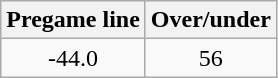<table class="wikitable" style="margin-left: auto; margin-right: auto; border: none; display: inline-table;">
<tr align="center">
<th style=>Pregame line</th>
<th style=>Over/under</th>
</tr>
<tr align="center">
<td>-44.0</td>
<td>56</td>
</tr>
</table>
